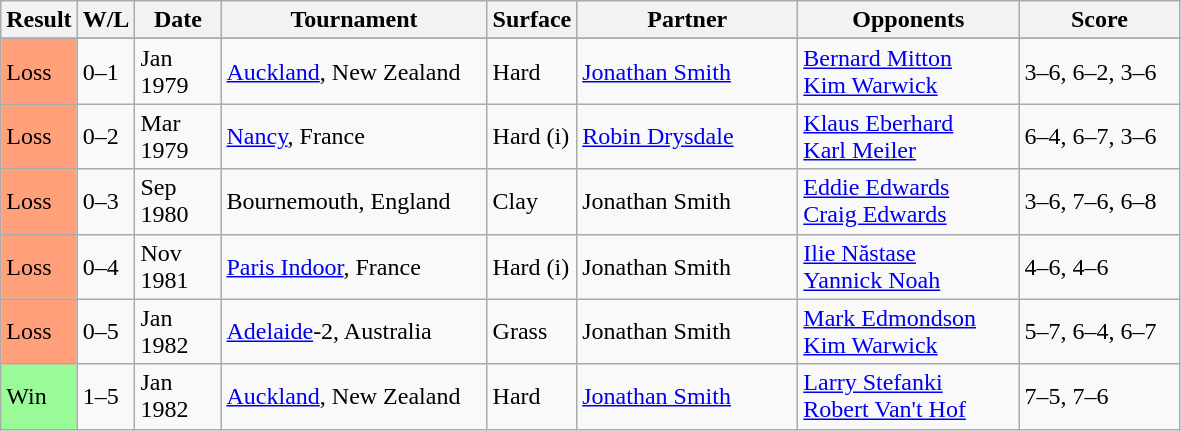<table class="sortable wikitable">
<tr>
<th style="width:40px">Result</th>
<th style="width:30px" class="unsortable">W/L</th>
<th style="width:50px">Date</th>
<th style="width:170px">Tournament</th>
<th style="width:50px">Surface</th>
<th style="width:140px">Partner</th>
<th style="width:140px">Opponents</th>
<th style="width:100px" class="unsortable">Score</th>
</tr>
<tr>
</tr>
<tr>
<td style="background:#ffa07a;">Loss</td>
<td>0–1</td>
<td>Jan 1979</td>
<td><a href='#'>Auckland</a>, New Zealand</td>
<td>Hard</td>
<td> <a href='#'>Jonathan Smith</a></td>
<td> <a href='#'>Bernard Mitton</a> <br>  <a href='#'>Kim Warwick</a></td>
<td>3–6, 6–2, 3–6</td>
</tr>
<tr>
<td style="background:#ffa07a;">Loss</td>
<td>0–2</td>
<td>Mar 1979</td>
<td><a href='#'>Nancy</a>, France</td>
<td>Hard (i)</td>
<td> <a href='#'>Robin Drysdale</a></td>
<td> <a href='#'>Klaus Eberhard</a> <br>  <a href='#'>Karl Meiler</a></td>
<td>6–4, 6–7, 3–6</td>
</tr>
<tr>
<td style="background:#ffa07a;">Loss</td>
<td>0–3</td>
<td>Sep 1980</td>
<td>Bournemouth, England</td>
<td>Clay</td>
<td> Jonathan Smith</td>
<td> <a href='#'>Eddie Edwards</a> <br>  <a href='#'>Craig Edwards</a></td>
<td>3–6, 7–6, 6–8</td>
</tr>
<tr>
<td style="background:#ffa07a;">Loss</td>
<td>0–4</td>
<td>Nov 1981</td>
<td><a href='#'>Paris Indoor</a>, France</td>
<td>Hard (i)</td>
<td> Jonathan Smith</td>
<td> <a href='#'>Ilie Năstase</a> <br>  <a href='#'>Yannick Noah</a></td>
<td>4–6, 4–6</td>
</tr>
<tr>
<td style="background:#ffa07a;">Loss</td>
<td>0–5</td>
<td>Jan 1982</td>
<td><a href='#'>Adelaide</a>-2, Australia</td>
<td>Grass</td>
<td> Jonathan Smith</td>
<td> <a href='#'>Mark Edmondson</a> <br>  <a href='#'>Kim Warwick</a></td>
<td>5–7, 6–4, 6–7</td>
</tr>
<tr>
<td style="background:#98fb98;">Win</td>
<td>1–5</td>
<td>Jan 1982</td>
<td><a href='#'>Auckland</a>, New Zealand</td>
<td>Hard</td>
<td> <a href='#'>Jonathan Smith</a></td>
<td> <a href='#'>Larry Stefanki</a> <br>  <a href='#'>Robert Van't Hof</a></td>
<td>7–5, 7–6</td>
</tr>
</table>
